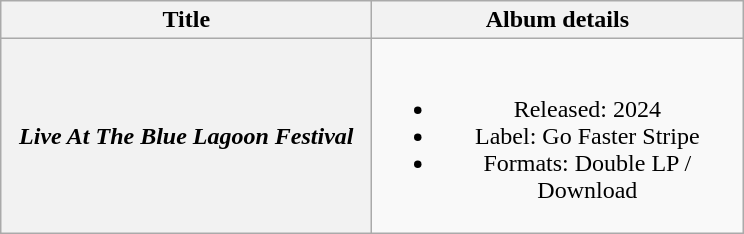<table class="wikitable plainrowheaders" style="text-align:center;">
<tr>
<th scope="col" style="width:15em;">Title</th>
<th scope="col" style="width:15em;">Album details</th>
</tr>
<tr>
<th scope="row"><em>Live At The Blue Lagoon Festival</em></th>
<td><br><ul><li>Released: 2024</li><li>Label: Go Faster Stripe</li><li>Formats: Double LP / Download</li></ul></td>
</tr>
</table>
